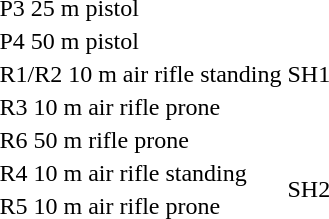<table>
<tr>
<td>P3 25 m pistol<br></td>
<td rowspan="5">SH1</td>
<td></td>
<td></td>
<td></td>
</tr>
<tr>
<td>P4 50 m pistol<br></td>
<td></td>
<td></td>
<td></td>
</tr>
<tr>
<td nowrap>R1/R2 10 m air rifle standing<br></td>
<td></td>
<td></td>
<td></td>
</tr>
<tr>
<td>R3 10 m air rifle prone<br></td>
<td></td>
<td></td>
<td></td>
</tr>
<tr>
<td>R6 50 m rifle prone<br></td>
<td></td>
<td></td>
<td></td>
</tr>
<tr>
<td>R4 10 m air rifle standing<br></td>
<td rowspan="2">SH2</td>
<td></td>
<td></td>
<td></td>
</tr>
<tr>
<td>R5 10 m air rifle prone<br></td>
<td></td>
<td></td>
<td></td>
</tr>
</table>
